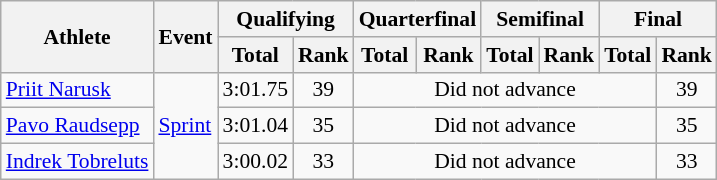<table class="wikitable" style="font-size:90%">
<tr>
<th rowspan="2">Athlete</th>
<th rowspan="2">Event</th>
<th colspan="2">Qualifying</th>
<th colspan="2">Quarterfinal</th>
<th colspan="2">Semifinal</th>
<th colspan="2">Final</th>
</tr>
<tr>
<th>Total</th>
<th>Rank</th>
<th>Total</th>
<th>Rank</th>
<th>Total</th>
<th>Rank</th>
<th>Total</th>
<th>Rank</th>
</tr>
<tr align="center">
<td align="left"><a href='#'>Priit Narusk</a></td>
<td align="left" rowspan=3><a href='#'>Sprint</a></td>
<td>3:01.75</td>
<td>39</td>
<td colspan=5>Did not advance</td>
<td>39</td>
</tr>
<tr align="center">
<td align="left"><a href='#'>Pavo Raudsepp</a></td>
<td>3:01.04</td>
<td>35</td>
<td colspan=5>Did not advance</td>
<td>35</td>
</tr>
<tr align="center">
<td align="left"><a href='#'>Indrek Tobreluts</a></td>
<td>3:00.02</td>
<td>33</td>
<td colspan=5>Did not advance</td>
<td>33</td>
</tr>
</table>
